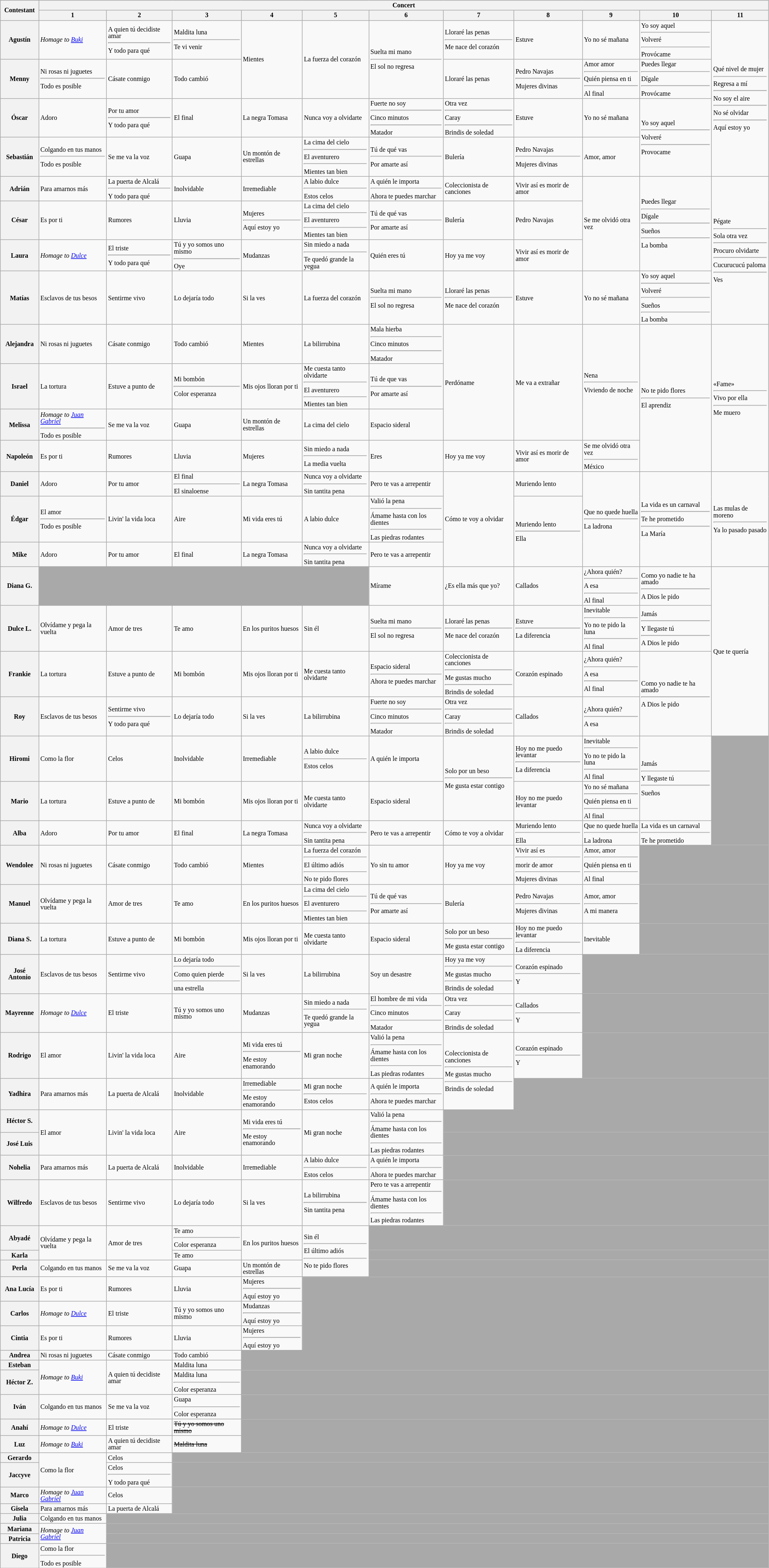<table class="wikitable sortable" style="font-size:8pt; line-height:normal;">
<tr>
<th scope="col" rowspan="2">Contestant</th>
<th scope="col" colspan="100%">Concert</th>
</tr>
<tr>
<th class="unsortable" scope="col">1</th>
<th class="unsortable" scope="col">2</th>
<th class="unsortable" scope="col">3</th>
<th class="unsortable" scope="col">4</th>
<th class="unsortable" scope="col">5</th>
<th class="unsortable" scope="col">6</th>
<th class="unsortable" scope="col">7</th>
<th class="unsortable" scope="col">8</th>
<th class="unsortable" scope="col">9</th>
<th class="unsortable" scope="col">10</th>
<th class="unsortable" scope="col">11</th>
</tr>
<tr>
<th scope="row">Agustín</th>
<td style="font-style:italic;">Homage to <a href='#'>Buki</a></td>
<td>A quien tú decidiste amar<hr>Y todo para qué</td>
<td>Maldita luna<hr>Te vi venir</td>
<td rowspan="2">Mientes</td>
<td rowspan="2">La fuerza del corazón</td>
<td rowspan="2">Suelta mi mano<hr>El sol no regresa</td>
<td>Lloraré las penas<hr>Me nace del corazón</td>
<td>Estuve</td>
<td>Yo no sé mañana</td>
<td>Yo soy aquel<hr>Volveré<hr>Provócame</td>
<td rowspan="4">Qué nivel de mujer<hr>Regresa a mí<hr>No soy el aire<hr>No sé olvidar<hr>Aquí estoy yo</td>
</tr>
<tr>
<th scope="row">Menny</th>
<td>Ni rosas ni juguetes<hr>Todo es posible</td>
<td>Cásate conmigo</td>
<td>Todo cambió<br> 
 
</td>
<td>Lloraré las penas</td>
<td>Pedro Navajas<hr>Mujeres divinas</td>
<td>Amor amor<hr>Quién piensa en ti<hr>Al final</td>
<td>Puedes llegar<hr>Dígale<hr>Provócame<br></td>
</tr>
<tr>
<th scope="row">Óscar</th>
<td>Adoro</td>
<td>Por tu amor<hr>Y todo para qué</td>
<td>El final</td>
<td>La negra Tomasa</td>
<td>Nunca voy a olvidarte</td>
<td>Fuerte no soy<hr>Cinco minutos<hr>Matador</td>
<td>Otra vez<hr>Caray<hr>Brindis de soledad</td>
<td>Estuve</td>
<td>Yo no sé mañana</td>
<td rowspan="2">Yo soy aquel<hr>Volveré<hr>Provocame<br></td>
</tr>
<tr>
<th scope="row">Sebastián</th>
<td>Colgando en tus manos<hr>Todo es posible</td>
<td>Se me va la voz</td>
<td>Guapa</td>
<td>Un montón de estrellas</td>
<td>La cima del cielo<hr>El aventurero<hr>Mientes tan bien</td>
<td>Tú de qué vas<hr>Por amarte así</td>
<td>Bulería</td>
<td>Pedro Navajas<hr>Mujeres divinas</td>
<td>Amor, amor<br>
</td>
</tr>
<tr>
<th scope="row">Adrián</th>
<td>Para amarnos más</td>
<td>La puerta de Alcalá<hr>Y todo para qué</td>
<td>Inolvidable</td>
<td>Irremediable</td>
<td>A labio dulce<hr>Estos celos</td>
<td>A quién le importa<hr>Ahora te puedes marchar</td>
<td>Coleccionista de canciones</td>
<td>Vivir así es morir de amor</td>
<td rowspan="3">Se me olvidó otra vez</td>
<td rowspan="3">Puedes llegar<hr>Dígale<hr>Sueños<hr>La bomba</td>
<td rowspan="4">Pégate<hr>Sola otra vez<hr>Procuro olvidarte<hr>Cucurucucú paloma<hr>Ves</td>
</tr>
<tr>
<th scope="row">César</th>
<td>Es por ti</td>
<td>Rumores</td>
<td>Lluvia</td>
<td>Mujeres<hr>Aquí estoy yo</td>
<td>La cima del cielo<hr>El aventurero<hr>Mientes tan bien</td>
<td>Tú de qué vas<hr>Por amarte así</td>
<td>Bulería</td>
<td>Pedro Navajas<br> 

</td>
</tr>
<tr>
<th scope="row">Laura</th>
<td style="font-style:italic;">Homage to <a href='#'>Dulce</a></td>
<td>El triste<hr>Y todo para qué</td>
<td>Tú y yo somos uno mismo<hr>Oye</td>
<td>Mudanzas</td>
<td>Sin miedo a nada<hr>Te quedó grande la yegua</td>
<td>Quién eres tú</td>
<td>Hoy ya me voy</td>
<td>Vivir así es morir de amor<br> 

</td>
</tr>
<tr>
<th scope="row">Matías</th>
<td>Esclavos de tus besos</td>
<td>Sentirme vivo</td>
<td>Lo dejaría todo</td>
<td>Si la ves</td>
<td>La fuerza del corazón</td>
<td>Suelta mi mano<hr>El sol no regresa</td>
<td>Lloraré las penas<hr>Me nace del corazón</td>
<td>Estuve</td>
<td>Yo no sé mañana</td>
<td>Yo soy aquel<hr>Volveré<hr>Sueños<hr>La bomba<br></td>
</tr>
<tr>
<th scope="row">Alejandra</th>
<td>Ni rosas ni juguetes</td>
<td>Cásate conmigo</td>
<td>Todo cambió</td>
<td>Mientes</td>
<td>La bilirrubina</td>
<td>Mala hierba<hr>Cinco minutos<hr>Matador</td>
<td rowspan="3">Perdóname</td>
<td rowspan="3">Me va a extrañar</td>
<td rowspan="3">Nena<hr>Viviendo de noche</td>
<td rowspan="4">No te pido flores<hr>El aprendiz</td>
<td rowspan="4">«Fame»<hr>Vivo por ella<hr>Me muero</td>
</tr>
<tr>
<th scope="row">Israel</th>
<td>La tortura</td>
<td>Estuve a punto de</td>
<td>Mi bombón<hr>Color esperanza</td>
<td>Mis ojos lloran por ti</td>
<td>Me cuesta tanto olvidarte<hr>El aventurero<hr>Mientes tan bien</td>
<td>Tú de que vas<hr>Por amarte así<br> 
 
 
 
</td>
</tr>
<tr>
<th scope="row">Melissa</th>
<td><em>Homage to <a href='#'>Juan Gabriel</a></em><hr>Todo es posible</td>
<td>Se me va la voz</td>
<td>Guapa</td>
<td>Un montón de estrellas</td>
<td>La cima del cielo</td>
<td>Espacio sideral<br> 
 
 
 
</td>
</tr>
<tr>
<th scope="row">Napoleón</th>
<td>Es por ti</td>
<td>Rumores</td>
<td>Lluvia</td>
<td>Mujeres</td>
<td>Sin miedo a nada<hr>La media vuelta</td>
<td>Eres</td>
<td>Hoy ya me voy</td>
<td>Vivir así es morir de amor</td>
<td>Se me olvidó otra vez<hr>México<br> 
</td>
</tr>
<tr>
<th scope="row">Daniel</th>
<td>Adoro</td>
<td>Por tu amor</td>
<td>El final<hr>El sinaloense</td>
<td>La negra Tomasa</td>
<td>Nunca voy a olvidarte<hr>Sin tantita pena</td>
<td>Pero te vas a arrepentir</td>
<td rowspan="3">Cómo te voy a olvidar</td>
<td>Muriendo lento</td>
<td rowspan="3">Que no quede huella<hr>La ladrona</td>
<td rowspan="3">La vida es un carnaval<hr>Te he prometido<hr>La María</td>
<td rowspan="3">Las mulas de moreno<hr>Ya lo pasado pasado</td>
</tr>
<tr>
<th scope="row">Édgar</th>
<td>El amor<hr>Todo es posible</td>
<td>Livin' la vida loca</td>
<td>Aire</td>
<td>Mi vida eres tú</td>
<td>A labio dulce</td>
<td>Valió la pena<hr>Ámame hasta con los dientes<hr>Las piedras rodantes<br></td>
<td rowspan="2">Muriendo lento<hr>Ella<br> 

</td>
</tr>
<tr>
<th scope="row">Mike</th>
<td>Adoro</td>
<td>Por tu amor</td>
<td>El final</td>
<td>La negra Tomasa</td>
<td>Nunca voy a olvidarte<hr>Sin tantita pena</td>
<td>Pero te vas a arrepentir<br> 
 
 

</td>
</tr>
<tr>
<th scope="row">Diana G.</th>
<td colspan="5" style="background:darkgray; border:none;"></td>
<td>Mírame</td>
<td>¿Es ella más que yo?</td>
<td>Callados</td>
<td>¿Ahora quién?<hr>A esa<hr>Al final</td>
<td>Como yo nadie te ha amado<hr>A Dios le pido</td>
<td rowspan="4">Que te quería</td>
</tr>
<tr>
<th scope="row">Dulce L.</th>
<td>Olvídame y pega la vuelta</td>
<td>Amor de tres</td>
<td>Te amo</td>
<td>En los puritos huesos</td>
<td>Sin él</td>
<td>Suelta mi mano<hr>El sol no regresa</td>
<td>Lloraré las penas<hr>Me nace del corazón</td>
<td>Estuve<hr>La diferencia</td>
<td>Inevitable<hr>Yo no te pido la luna<hr>Al final</td>
<td>Jamás<hr>Y llegaste tú<hr>A Dios le pido<br></td>
</tr>
<tr>
<th scope="row">Frankie</th>
<td>La tortura</td>
<td>Estuve a punto de</td>
<td>Mi bombón</td>
<td>Mis ojos lloran por ti</td>
<td>Me cuesta tanto olvidarte</td>
<td>Espacio sideral<hr>Ahora te puedes marchar</td>
<td>Coleccionista de canciones<hr>Me gustas mucho<hr>Brindis de soledad</td>
<td>Corazón espinado</td>
<td>¿Ahora quién?<hr>A esa<hr>Al final</td>
<td rowspan="2">Como yo nadie te ha amado<hr>A Dios le pido<br></td>
</tr>
<tr>
<th scope="row">Roy</th>
<td>Esclavos de tus besos</td>
<td>Sentirme vivo<hr>Y todo para qué</td>
<td>Lo dejaría todo</td>
<td>Si la ves</td>
<td>La bilirrubina</td>
<td>Fuerte no soy<hr>Cinco minutos<hr>Matador</td>
<td>Otra vez<hr>Caray<hr>Brindis de soledad</td>
<td>Callados</td>
<td>¿Ahora quién?<hr>A esa<br>
</td>
</tr>
<tr>
<th scope="row">Hiromi</th>
<td>Como la flor</td>
<td>Celos</td>
<td>Inolvidable</td>
<td>Irremediable</td>
<td>A labio dulce<hr>Estos celos</td>
<td>A quién le importa</td>
<td rowspan="2">Solo por un beso<hr>Me gusta estar contigo</td>
<td>Hoy no me puedo levantar<hr>La diferencia</td>
<td>Inevitable<hr>Yo no te pido la luna<hr>Al final</td>
<td rowspan="2">Jamás<hr>Y llegaste tú<hr>Sueños</td>
<td colspan="100%" style="background:darkgray; border:none;"></td>
</tr>
<tr>
<th scope="row">Mario</th>
<td>La tortura</td>
<td>Estuve a punto de</td>
<td>Mi bombón</td>
<td>Mis ojos lloran por ti</td>
<td>Me cuesta tanto olvidarte</td>
<td>Espacio sideral<br></td>
<td>Hoy no me puedo levantar</td>
<td>Yo no sé mañana<hr>Quién piensa en ti<hr>Al final<br></td>
<td colspan="100%" style="background:darkgray; border:none;"></td>
</tr>
<tr>
<th scope="row">Alba</th>
<td>Adoro</td>
<td>Por tu amor</td>
<td>El final</td>
<td>La negra Tomasa</td>
<td>Nunca voy a olvidarte<hr>Sin tantita pena</td>
<td>Pero te vas a arrepentir</td>
<td>Cómo te voy a olvidar</td>
<td>Muriendo lento<hr>Ella</td>
<td>Que no quede huella<hr>La ladrona</td>
<td>La vida es un carnaval<hr>Te he prometido</td>
<td colspan="100%" style="background:darkgray; border:none;"></td>
</tr>
<tr>
<th scope="row">Wendolee</th>
<td>Ni rosas ni juguetes</td>
<td>Cásate conmigo</td>
<td>Todo cambió</td>
<td>Mientes</td>
<td>La fuerza del corazón<hr>El último adiós<hr>No te pido flores</td>
<td>Yo sin tu amor</td>
<td>Hoy ya me voy</td>
<td>Vivir así es<hr>morir de amor<hr>Mujeres divinas</td>
<td>Amor, amor<hr>Quién piensa en ti<hr>Al final</td>
<td colspan="100%" style="background:darkgray; border:none;"></td>
</tr>
<tr>
<th scope="row">Manuel</th>
<td>Olvídame y pega la vuelta</td>
<td>Amor de tres</td>
<td>Te amo</td>
<td>En los puritos huesos</td>
<td>La cima del cielo<hr>El aventurero<hr>Mientes tan bien</td>
<td>Tú de qué vas<hr>Por amarte así</td>
<td>Bulería</td>
<td>Pedro Navajas<hr>Mujeres divinas</td>
<td>Amor, amor<hr>A mi manera</td>
<td colspan="100%" style="background:darkgray; border:none;"></td>
</tr>
<tr>
<th scope="row">Diana S.</th>
<td>La tortura</td>
<td>Estuve a punto de</td>
<td>Mi bombón</td>
<td>Mis ojos lloran por ti</td>
<td>Me cuesta tanto olvidarte</td>
<td>Espacio sideral</td>
<td>Solo por un beso<hr>Me gusta estar contigo</td>
<td>Hoy no me puedo levantar<hr>La diferencia</td>
<td>Inevitable</td>
<td colspan="100%" style="background:darkgray; border:none;"></td>
</tr>
<tr>
<th scope="row">José Antonio</th>
<td>Esclavos de tus besos</td>
<td>Sentirme vivo</td>
<td>Lo dejaría todo<hr>Como quien pierde<hr>una estrella</td>
<td>Si la ves</td>
<td>La bilirrubina</td>
<td>Soy un desastre</td>
<td>Hoy ya me voy<hr>Me gustas mucho<hr>Brindis de soledad</td>
<td>Corazón espinado<hr>Y</td>
<td colspan="100%" style="background:darkgray; border:none;"></td>
</tr>
<tr>
<th scope="row">Mayrenne</th>
<td style="font-style:italic;">Homage to <a href='#'>Dulce</a></td>
<td>El triste</td>
<td>Tú y yo somos uno mismo</td>
<td>Mudanzas</td>
<td>Sin miedo a nada<hr>Te quedó grande la yegua</td>
<td>El hombre de mi vida<hr>Cinco minutos<hr>Matador</td>
<td>Otra vez<hr>Caray<hr>Brindis de soledad</td>
<td>Callados<hr>Y</td>
<td colspan="100%" style="background:darkgray; border:none;"></td>
</tr>
<tr>
<th scope="row">Rodrigo</th>
<td>El amor</td>
<td>Livin' la vida loca</td>
<td>Aire</td>
<td>Mi vida eres tú<hr>Me estoy enamorando</td>
<td>Mi gran noche</td>
<td>Valió la pena<hr>Ámame hasta con los dientes<hr>Las piedras rodantes</td>
<td rowspan="2">Coleccionista de canciones<hr>Me gustas mucho<hr>Brindis de soledad</td>
<td>Corazón espinado<hr>Y</td>
<td colspan="100%" style="background:darkgray; border:none;"></td>
</tr>
<tr>
<th scope="row">Yadhira</th>
<td>Para amarnos más</td>
<td>La puerta de Alcalá</td>
<td>Inolvidable</td>
<td>Irremediable<hr>Me estoy enamorando</td>
<td>Mi gran noche<hr>Estos celos</td>
<td>A quién le importa<hr>Ahora te puedes marchar<br></td>
<td colspan="100%" style="background:darkgray; border:none;"></td>
</tr>
<tr>
<th scope="row">Héctor S.</th>
<td rowspan="2">El amor</td>
<td rowspan="2">Livin' la vida loca</td>
<td rowspan="2">Aire</td>
<td rowspan="2">Mi vida eres tú<hr>Me estoy enamorando</td>
<td rowspan="2">Mi gran noche</td>
<td rowspan="2">Valió la pena<hr>Ámame hasta con los dientes<hr>Las piedras rodantes</td>
<td colspan="100%" style="background:darkgray; border:none;"></td>
</tr>
<tr>
<th scope="row">José Luis<br>




</th>
<td colspan="100%" style="background:darkgray; border:none;"></td>
</tr>
<tr>
<th scope="row">Nohelia</th>
<td>Para amarnos más</td>
<td>La puerta de Alcalá</td>
<td>Inolvidable</td>
<td>Irremediable</td>
<td>A labio dulce<hr>Estos celos</td>
<td>A quién le importa<hr>Ahora te puedes marchar</td>
<td colspan="100%" style="background:darkgray; border:none;"></td>
</tr>
<tr>
<th scope="row">Wilfredo</th>
<td>Esclavos de tus besos</td>
<td>Sentirme vivo</td>
<td>Lo dejaría todo</td>
<td>Si la ves</td>
<td>La bilirrubina<hr>Sin tantita pena</td>
<td>Pero te vas a arrepentir<hr>Ámame hasta con los dientes<hr>Las piedras rodantes</td>
<td colspan="100%" style="background:darkgray; border:none;"></td>
</tr>
<tr>
<th scope="row">Abyadé</th>
<td rowspan="2">Olvídame y pega la vuelta</td>
<td rowspan="2">Amor de tres</td>
<td>Te amo<hr>Color esperanza</td>
<td rowspan="2">En los puritos huesos</td>
<td rowspan="3">Sin él<hr>El último adiós<hr>No te pido flores</td>
<td colspan="100%" style="background:darkgray; border:none;"></td>
</tr>
<tr>
<th scope="row">Karla<br>
</th>
<td>Te amo<br> 
</td>
<td colspan="100%" style="background:darkgray; border:none;"></td>
</tr>
<tr>
<th scope="row">Perla</th>
<td>Colgando en tus manos</td>
<td>Se me va la voz</td>
<td>Guapa</td>
<td>Un montón de estrellas<br></td>
<td colspan="100%" style="background:darkgray; border:none;"></td>
</tr>
<tr>
<th scope="row">Ana Lucía</th>
<td>Es por ti</td>
<td>Rumores</td>
<td>Lluvia</td>
<td>Mujeres<hr>Aquí estoy yo</td>
<td colspan="100%" style="background:darkgray; border:none;"></td>
</tr>
<tr>
<th scope="row">Carlos</th>
<td style="font-style:italic;">Homage to <a href='#'>Dulce</a></td>
<td>El triste</td>
<td>Tú y yo somos uno mismo</td>
<td>Mudanzas<hr>Aquí estoy yo</td>
<td colspan="100%" style="background:darkgray; border:none;"></td>
</tr>
<tr>
<th scope="row">Cintia</th>
<td>Es por ti</td>
<td>Rumores</td>
<td>Lluvia</td>
<td>Mujeres<hr>Aquí estoy yo</td>
<td colspan="100%" style="background:darkgray; border:none;"></td>
</tr>
<tr>
<th scope="row">Andrea</th>
<td>Ni rosas ni juguetes</td>
<td>Cásate conmigo</td>
<td>Todo cambió</td>
<td colspan="100%" style="background:darkgray; border:none;"></td>
</tr>
<tr>
<th scope="row">Esteban</th>
<td rowspan="2" style="font-style:italic;">Homage to <a href='#'>Buki</a></td>
<td rowspan="2">A quien tú decidiste amar</td>
<td>Maldita luna</td>
<td colspan="100%" style="background:darkgray; border:none;"></td>
</tr>
<tr>
<th scope="row">Héctor Z.<br> 
</th>
<td>Maldita luna<hr>Color esperanza</td>
<td colspan="100%" style="background:darkgray; border:none;"></td>
</tr>
<tr>
<th scope="row">Iván</th>
<td>Colgando en tus manos</td>
<td>Se me va la voz</td>
<td>Guapa<hr>Color esperanza</td>
<td colspan="100%" style="background:darkgray; border:none;"></td>
</tr>
<tr>
<th scope="row">Anahí</th>
<td style="font-style:italic;">Homage to <a href='#'>Dulce</a></td>
<td>El triste</td>
<td><s>Tú y yo somos uno mismo</s></td>
<td colspan="100%" style="background:darkgray; border:none;"></td>
</tr>
<tr>
<th scope="row">Luz</th>
<td style="font-style:italic;">Homage to <a href='#'>Buki</a></td>
<td>A quien tú decidiste amar</td>
<td><s>Maldita luna</s></td>
<td colspan="100%" style="background:darkgray; border:none;"></td>
</tr>
<tr>
<th scope="row">Gerardo</th>
<td rowspan="2">Como la flor</td>
<td>Celos</td>
<td colspan="100%" style="background:darkgray; border:none;"></td>
</tr>
<tr>
<th scope="row">Jaccyve<br></th>
<td>Celos<hr>Y todo para qué</td>
<td colspan="100%" style="background:darkgray; border:none;"></td>
</tr>
<tr>
<th scope="row">Marco</th>
<td style="font-style:italic;">Homage to <a href='#'>Juan Gabriel</a></td>
<td>Celos</td>
<td colspan="100%" style="background:darkgray; border:none;"></td>
</tr>
<tr>
<th scope="row">Gisela</th>
<td>Para amarnos más</td>
<td>La puerta de Alcalá</td>
<td colspan="100%" style="background:darkgray; border:none;"></td>
</tr>
<tr>
<th scope="row">Julia</th>
<td>Colgando en tus manos</td>
<td colspan="100%" style="background:darkgray; border:none;"></td>
</tr>
<tr>
<th scope="row">Mariana</th>
<td rowspan="2" style="font-style:italic;">Homage to <a href='#'>Juan Gabriel</a></td>
<td colspan="100%" style="background:darkgray; border:none;"></td>
</tr>
<tr>
<th scope="row">Patricia<br></th>
<td colspan="100%" style="background:darkgray; border:none;"></td>
</tr>
<tr>
<th scope="row">Diego</th>
<td>Como la flor<hr>Todo es posible</td>
<td colspan="100%" style="background:darkgray; border:none;"></td>
</tr>
</table>
